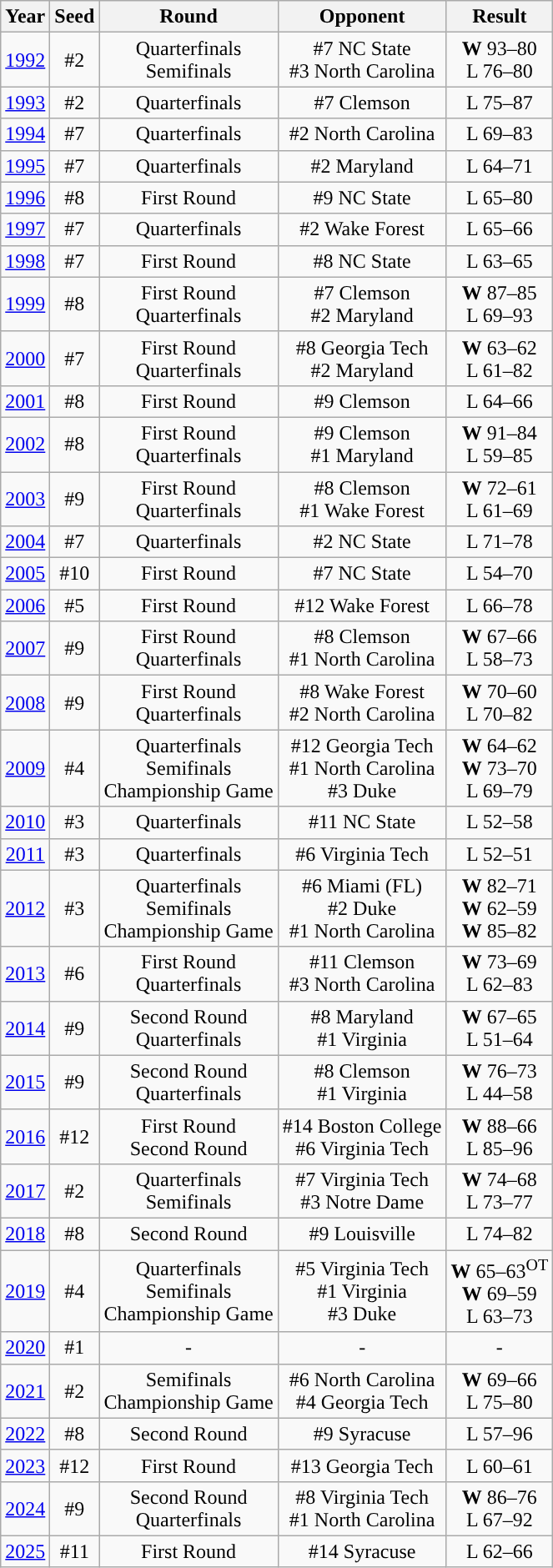<table class="wikitable" style="text-align:center">
<tr>
<th>Year</th>
<th>Seed</th>
<th>Round</th>
<th>Opponent</th>
<th>Result</th>
</tr>
<tr align="center">
<td><a href='#'>1992</a></td>
<td>#2</td>
<td>Quarterfinals<br>Semifinals</td>
<td>#7 NC State<br>#3 North Carolina</td>
<td><strong>W</strong> 93–80<br>L 76–80</td>
</tr>
<tr align="center">
<td><a href='#'>1993</a></td>
<td>#2</td>
<td>Quarterfinals</td>
<td>#7 Clemson</td>
<td>L 75–87</td>
</tr>
<tr align="center">
<td><a href='#'>1994</a></td>
<td>#7</td>
<td>Quarterfinals</td>
<td>#2 North Carolina</td>
<td>L 69–83</td>
</tr>
<tr align="center">
<td><a href='#'>1995</a></td>
<td>#7</td>
<td>Quarterfinals</td>
<td>#2 Maryland</td>
<td>L 64–71</td>
</tr>
<tr align="center">
<td><a href='#'>1996</a></td>
<td>#8</td>
<td>First Round</td>
<td>#9 NC State</td>
<td>L 65–80</td>
</tr>
<tr align="center">
<td><a href='#'>1997</a></td>
<td>#7</td>
<td>Quarterfinals</td>
<td>#2 Wake Forest</td>
<td>L 65–66</td>
</tr>
<tr align="center">
<td><a href='#'>1998</a></td>
<td>#7</td>
<td>First Round</td>
<td>#8 NC State</td>
<td>L 63–65</td>
</tr>
<tr align="center">
<td><a href='#'>1999</a></td>
<td>#8</td>
<td>First Round<br>Quarterfinals</td>
<td>#7 Clemson<br>#2 Maryland</td>
<td><strong>W</strong> 87–85<br>L 69–93</td>
</tr>
<tr align="center">
<td><a href='#'>2000</a></td>
<td>#7</td>
<td>First Round<br>Quarterfinals</td>
<td>#8 Georgia Tech<br>#2 Maryland</td>
<td><strong>W</strong> 63–62<br>L 61–82</td>
</tr>
<tr align="center">
<td><a href='#'>2001</a></td>
<td>#8</td>
<td>First Round</td>
<td>#9 Clemson</td>
<td>L 64–66</td>
</tr>
<tr align="center">
<td><a href='#'>2002</a></td>
<td>#8</td>
<td>First Round<br>Quarterfinals</td>
<td>#9 Clemson<br>#1 Maryland</td>
<td><strong>W</strong> 91–84<br>L 59–85</td>
</tr>
<tr align="center">
<td><a href='#'>2003</a></td>
<td>#9</td>
<td>First Round<br>Quarterfinals</td>
<td>#8 Clemson<br>#1 Wake Forest</td>
<td><strong>W</strong> 72–61<br>L 61–69</td>
</tr>
<tr align="center">
<td><a href='#'>2004</a></td>
<td>#7</td>
<td>Quarterfinals</td>
<td>#2 NC State</td>
<td>L 71–78</td>
</tr>
<tr align="center">
<td><a href='#'>2005</a></td>
<td>#10</td>
<td>First Round</td>
<td>#7 NC State</td>
<td>L 54–70</td>
</tr>
<tr align="center">
<td><a href='#'>2006</a></td>
<td>#5</td>
<td>First Round</td>
<td>#12 Wake Forest</td>
<td>L 66–78</td>
</tr>
<tr align="center">
<td><a href='#'>2007</a></td>
<td>#9</td>
<td>First Round<br>Quarterfinals</td>
<td>#8 Clemson<br>#1 North Carolina</td>
<td><strong>W</strong> 67–66<br>L 58–73</td>
</tr>
<tr align="center">
<td><a href='#'>2008</a></td>
<td>#9</td>
<td>First Round<br>Quarterfinals</td>
<td>#8 Wake Forest<br>#2 North Carolina</td>
<td><strong>W</strong> 70–60<br>L 70–82</td>
</tr>
<tr align="center">
<td><a href='#'>2009</a></td>
<td>#4</td>
<td>Quarterfinals<br>Semifinals<br>Championship Game</td>
<td>#12 Georgia Tech<br>#1 North Carolina<br>#3 Duke</td>
<td><strong>W</strong> 64–62<br><strong>W</strong> 73–70<br>L 69–79</td>
</tr>
<tr align="center">
<td><a href='#'>2010</a></td>
<td>#3</td>
<td>Quarterfinals</td>
<td>#11 NC State</td>
<td>L 52–58</td>
</tr>
<tr align="center">
<td><a href='#'>2011</a></td>
<td>#3</td>
<td>Quarterfinals</td>
<td>#6 Virginia Tech</td>
<td>L 52–51</td>
</tr>
<tr align="center">
<td><a href='#'>2012</a></td>
<td>#3</td>
<td>Quarterfinals<br>Semifinals<br>Championship Game</td>
<td>#6 Miami (FL)<br>#2 Duke<br>#1 North Carolina</td>
<td><strong>W</strong> 82–71<br><strong>W</strong> 62–59<br><strong>W</strong> 85–82</td>
</tr>
<tr align="center">
<td><a href='#'>2013</a></td>
<td>#6</td>
<td>First Round<br>Quarterfinals</td>
<td>#11 Clemson<br>#3 North Carolina</td>
<td><strong>W</strong> 73–69<br>L 62–83</td>
</tr>
<tr align="center">
<td><a href='#'>2014</a></td>
<td>#9</td>
<td>Second Round<br>Quarterfinals</td>
<td>#8 Maryland<br>#1 Virginia</td>
<td><strong>W</strong> 67–65<br>L 51–64</td>
</tr>
<tr align="center">
<td><a href='#'>2015</a></td>
<td>#9</td>
<td>Second Round<br>Quarterfinals</td>
<td>#8 Clemson<br>#1 Virginia</td>
<td><strong>W</strong> 76–73<br>L 44–58</td>
</tr>
<tr align="center">
<td><a href='#'>2016</a></td>
<td>#12</td>
<td>First Round<br>Second Round</td>
<td>#14 Boston College<br>#6 Virginia Tech</td>
<td><strong>W</strong> 88–66<br>L 85–96</td>
</tr>
<tr align="center">
<td><a href='#'>2017</a></td>
<td>#2</td>
<td>Quarterfinals<br>Semifinals</td>
<td>#7 Virginia Tech<br>#3 Notre Dame</td>
<td><strong>W</strong> 74–68<br>L 73–77</td>
</tr>
<tr align="center">
<td><a href='#'>2018</a></td>
<td>#8</td>
<td>Second Round</td>
<td>#9 Louisville</td>
<td>L 74–82</td>
</tr>
<tr align="center">
<td><a href='#'>2019</a></td>
<td>#4</td>
<td>Quarterfinals<br>Semifinals<br>Championship Game</td>
<td>#5 Virginia Tech<br>#1 Virginia<br>#3 Duke</td>
<td><strong>W</strong> 65–63<sup>OT</sup><br><strong>W</strong> 69–59<br>L 63–73</td>
</tr>
<tr align="center">
<td><a href='#'>2020</a></td>
<td>#1</td>
<td>-</td>
<td>-</td>
<td>-</td>
</tr>
<tr align="center">
<td><a href='#'>2021</a></td>
<td>#2</td>
<td>Semifinals<br>Championship Game</td>
<td>#6 North Carolina<br>#4 Georgia Tech</td>
<td><strong>W</strong> 69–66<br>L 75–80</td>
</tr>
<tr align="center">
<td><a href='#'>2022</a></td>
<td>#8</td>
<td>Second Round</td>
<td>#9 Syracuse</td>
<td>L 57–96</td>
</tr>
<tr align="center">
<td><a href='#'>2023</a></td>
<td>#12</td>
<td>First Round</td>
<td>#13 Georgia Tech</td>
<td>L 60–61</td>
</tr>
<tr align="center">
<td><a href='#'>2024</a></td>
<td>#9</td>
<td>Second Round<br>Quarterfinals</td>
<td>#8 Virginia Tech<br>#1 North Carolina</td>
<td><strong>W</strong> 86–76<br>L 67–92</td>
</tr>
<tr align="center">
<td><a href='#'>2025</a></td>
<td>#11</td>
<td>First Round</td>
<td>#14 Syracuse</td>
<td>L 62–66</td>
</tr>
</table>
